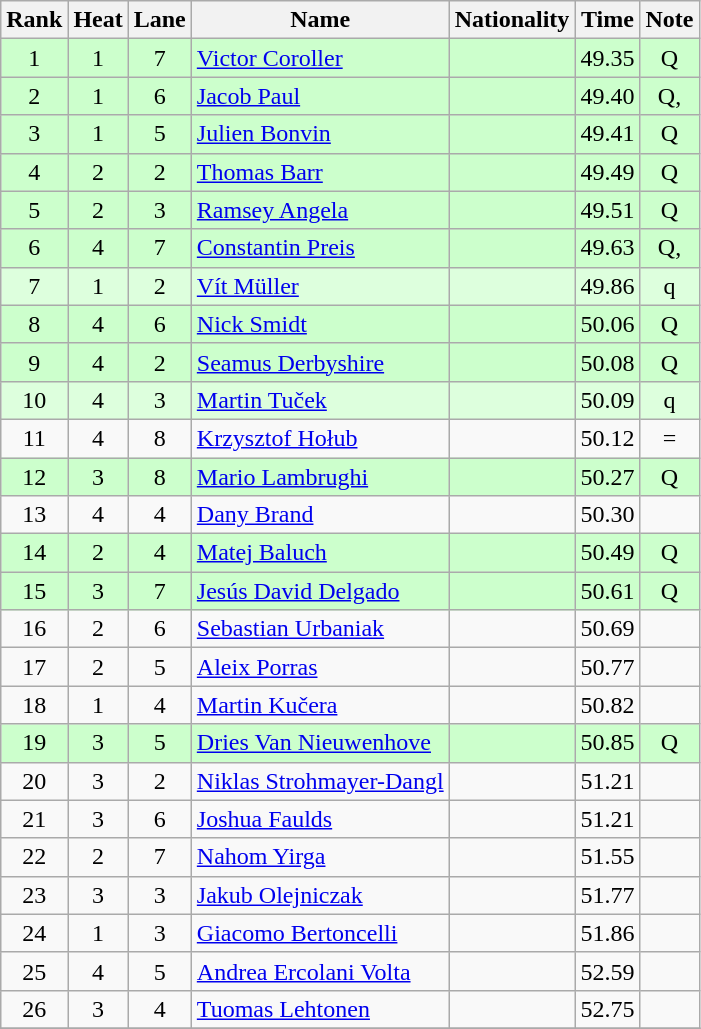<table class="wikitable sortable" style="text-align:center">
<tr>
<th>Rank</th>
<th>Heat</th>
<th>Lane</th>
<th>Name</th>
<th>Nationality</th>
<th>Time</th>
<th>Note</th>
</tr>
<tr bgcolor=ccffcc>
<td>1</td>
<td>1</td>
<td>7</td>
<td align=left><a href='#'>Victor Coroller</a></td>
<td align=left></td>
<td>49.35</td>
<td>Q</td>
</tr>
<tr bgcolor=ccffcc>
<td>2</td>
<td>1</td>
<td>6</td>
<td align=left><a href='#'>Jacob Paul</a></td>
<td align=left></td>
<td>49.40</td>
<td>Q, </td>
</tr>
<tr bgcolor=ccffcc>
<td>3</td>
<td>1</td>
<td>5</td>
<td align=left><a href='#'>Julien Bonvin</a></td>
<td align=left></td>
<td>49.41</td>
<td>Q</td>
</tr>
<tr bgcolor=ccffcc>
<td>4</td>
<td>2</td>
<td>2</td>
<td align=left><a href='#'>Thomas Barr</a></td>
<td align=left></td>
<td>49.49</td>
<td>Q</td>
</tr>
<tr bgcolor=ccffcc>
<td>5</td>
<td>2</td>
<td>3</td>
<td align=left><a href='#'>Ramsey Angela</a></td>
<td align=left></td>
<td>49.51</td>
<td>Q</td>
</tr>
<tr bgcolor=ccffcc>
<td>6</td>
<td>4</td>
<td>7</td>
<td align=left><a href='#'>Constantin Preis</a></td>
<td align=left></td>
<td>49.63</td>
<td>Q, </td>
</tr>
<tr bgcolor=ddffdd>
<td>7</td>
<td>1</td>
<td>2</td>
<td align=left><a href='#'>Vít Müller</a></td>
<td align=left></td>
<td>49.86</td>
<td>q</td>
</tr>
<tr bgcolor=ccffcc>
<td>8</td>
<td>4</td>
<td>6</td>
<td align=left><a href='#'>Nick Smidt</a></td>
<td align=left></td>
<td>50.06</td>
<td>Q</td>
</tr>
<tr bgcolor=ccffcc>
<td>9</td>
<td>4</td>
<td>2</td>
<td align=left><a href='#'>Seamus Derbyshire</a></td>
<td align=left></td>
<td>50.08</td>
<td>Q</td>
</tr>
<tr bgcolor=ddffdd>
<td>10</td>
<td>4</td>
<td>3</td>
<td align=left><a href='#'>Martin Tuček</a></td>
<td align=left></td>
<td>50.09</td>
<td>q</td>
</tr>
<tr>
<td>11</td>
<td>4</td>
<td>8</td>
<td align=left><a href='#'>Krzysztof Hołub</a></td>
<td align=left></td>
<td>50.12</td>
<td>=</td>
</tr>
<tr bgcolor=ccffcc>
<td>12</td>
<td>3</td>
<td>8</td>
<td align=left><a href='#'>Mario Lambrughi</a></td>
<td align=left></td>
<td>50.27</td>
<td>Q</td>
</tr>
<tr>
<td>13</td>
<td>4</td>
<td>4</td>
<td align=left><a href='#'>Dany Brand</a></td>
<td align=left></td>
<td>50.30</td>
<td></td>
</tr>
<tr bgcolor=ccffcc>
<td>14</td>
<td>2</td>
<td>4</td>
<td align=left><a href='#'>Matej Baluch</a></td>
<td align=left></td>
<td>50.49</td>
<td>Q</td>
</tr>
<tr bgcolor=ccffcc>
<td>15</td>
<td>3</td>
<td>7</td>
<td align=left><a href='#'>Jesús David Delgado</a></td>
<td align=left></td>
<td>50.61</td>
<td>Q</td>
</tr>
<tr>
<td>16</td>
<td>2</td>
<td>6</td>
<td align=left><a href='#'>Sebastian Urbaniak</a></td>
<td align=left></td>
<td>50.69</td>
<td></td>
</tr>
<tr>
<td>17</td>
<td>2</td>
<td>5</td>
<td align=left><a href='#'>Aleix Porras</a></td>
<td align=left></td>
<td>50.77</td>
<td></td>
</tr>
<tr>
<td>18</td>
<td>1</td>
<td>4</td>
<td align=left><a href='#'>Martin Kučera</a></td>
<td align=left></td>
<td>50.82</td>
<td></td>
</tr>
<tr bgcolor=ccffcc>
<td>19</td>
<td>3</td>
<td>5</td>
<td align=left><a href='#'>Dries Van Nieuwenhove</a></td>
<td align=left></td>
<td>50.85</td>
<td>Q</td>
</tr>
<tr>
<td>20</td>
<td>3</td>
<td>2</td>
<td align=left><a href='#'>Niklas Strohmayer-Dangl</a></td>
<td align=left></td>
<td>51.21</td>
<td></td>
</tr>
<tr>
<td>21</td>
<td>3</td>
<td>6</td>
<td align=left><a href='#'>Joshua Faulds</a></td>
<td align=left></td>
<td>51.21</td>
<td></td>
</tr>
<tr>
<td>22</td>
<td>2</td>
<td>7</td>
<td align=left><a href='#'>Nahom Yirga</a></td>
<td align=left></td>
<td>51.55</td>
<td></td>
</tr>
<tr>
<td>23</td>
<td>3</td>
<td>3</td>
<td align=left><a href='#'>Jakub Olejniczak</a></td>
<td align=left></td>
<td>51.77</td>
<td></td>
</tr>
<tr>
<td>24</td>
<td>1</td>
<td>3</td>
<td align=left><a href='#'>Giacomo Bertoncelli</a></td>
<td align=left></td>
<td>51.86</td>
<td></td>
</tr>
<tr>
<td>25</td>
<td>4</td>
<td>5</td>
<td align=left><a href='#'>Andrea Ercolani Volta</a></td>
<td align=left></td>
<td>52.59</td>
<td></td>
</tr>
<tr>
<td>26</td>
<td>3</td>
<td>4</td>
<td align=left><a href='#'>Tuomas Lehtonen</a></td>
<td align=left></td>
<td>52.75</td>
<td></td>
</tr>
<tr>
</tr>
</table>
